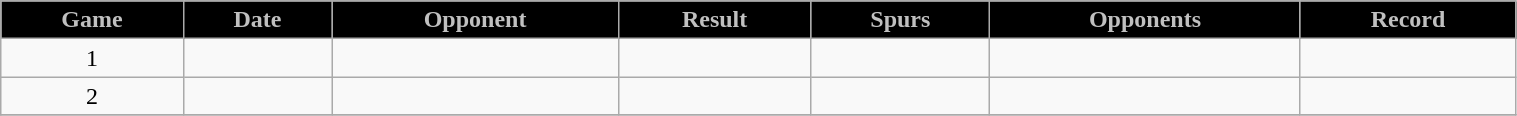<table class="wikitable" width="80%">
<tr align="center"  style="background:#000000; color:#c0c0c0;">
<td><strong>Game</strong></td>
<td><strong>Date</strong></td>
<td><strong>Opponent</strong></td>
<td><strong>Result</strong></td>
<td><strong>Spurs</strong></td>
<td><strong>Opponents</strong></td>
<td><strong>Record</strong></td>
</tr>
<tr align="center" bgcolor="">
<td>1</td>
<td></td>
<td></td>
<td></td>
<td></td>
<td></td>
<td></td>
</tr>
<tr align="center" bgcolor="">
<td>2</td>
<td></td>
<td></td>
<td></td>
<td></td>
<td></td>
<td></td>
</tr>
<tr align="center" bgcolor="">
</tr>
</table>
